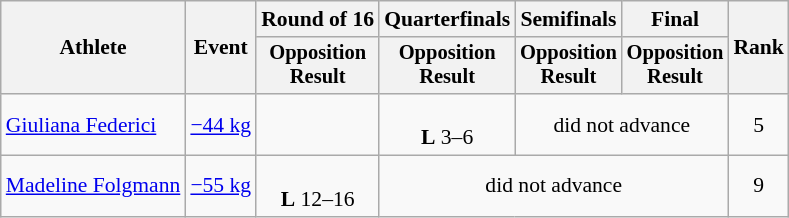<table class="wikitable" style="font-size:90%;">
<tr>
<th rowspan=2>Athlete</th>
<th rowspan=2>Event</th>
<th>Round of 16</th>
<th>Quarterfinals</th>
<th>Semifinals</th>
<th>Final</th>
<th rowspan=2>Rank</th>
</tr>
<tr style="font-size:95%">
<th>Opposition<br>Result</th>
<th>Opposition<br>Result</th>
<th>Opposition<br>Result</th>
<th>Opposition<br>Result</th>
</tr>
<tr align=center>
<td align=left><a href='#'>Giuliana Federici</a></td>
<td align=left><a href='#'>−44 kg</a></td>
<td></td>
<td><br><strong>L</strong> 3–6</td>
<td colspan=2>did not advance</td>
<td>5</td>
</tr>
<tr align=center>
<td align=left><a href='#'>Madeline Folgmann</a></td>
<td align=left><a href='#'>−55 kg</a></td>
<td><br><strong>L</strong> 12–16</td>
<td colspan=3>did not advance</td>
<td>9</td>
</tr>
</table>
